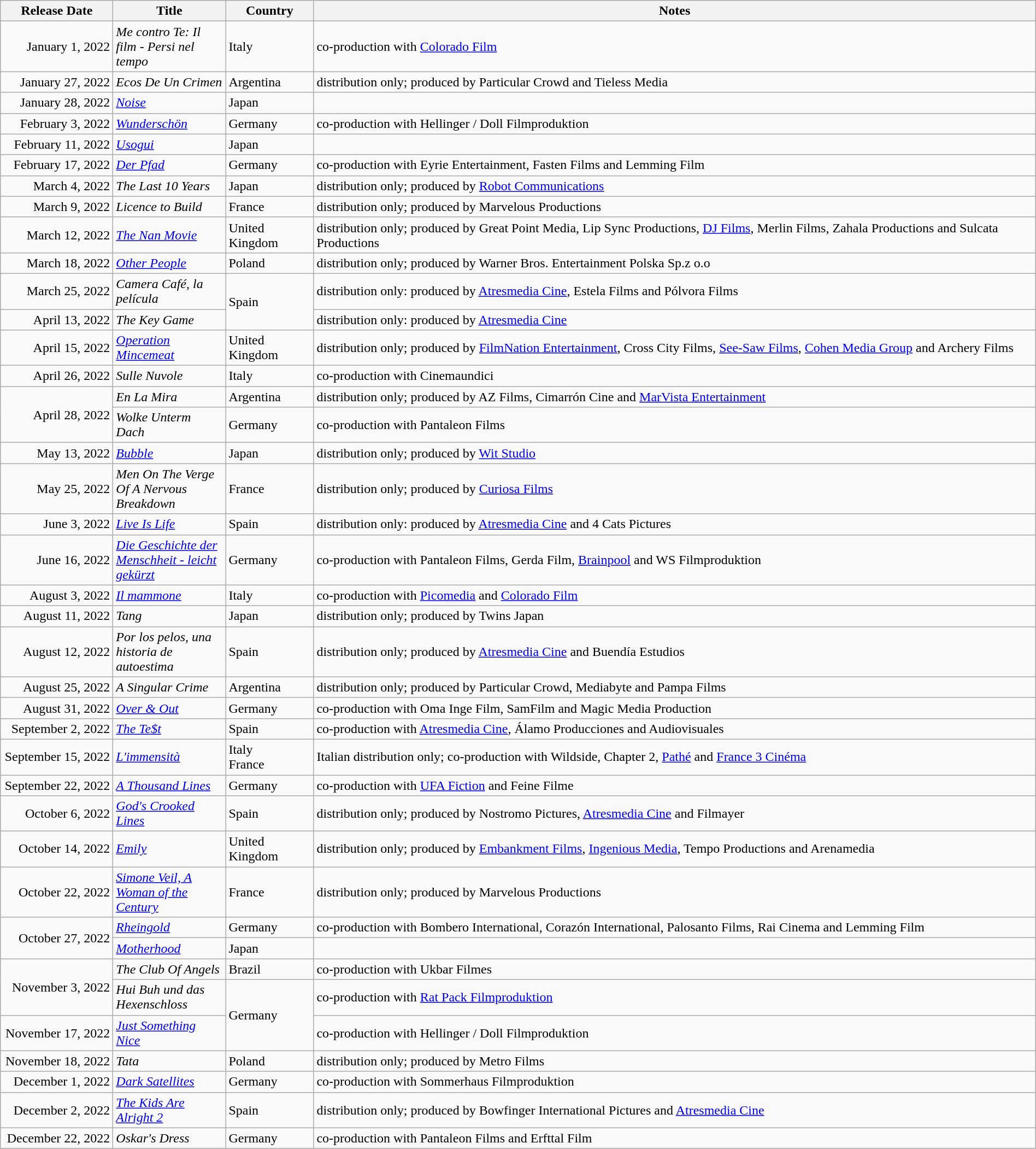<table class="wikitable sortable" style="width:100%;">
<tr>
<th scope="col" style=width:130px;">Release Date</th>
<th scope="col" style=width:130px;">Title</th>
<th scope="col" style=width:100px;">Country</th>
<th>Notes</th>
</tr>
<tr>
<td style="text-align:right;">January 1, 2022</td>
<td><em>Me contro Te: Il film - Persi nel tempo</em></td>
<td>Italy</td>
<td>co-production with <a href='#'>Colorado Film</a></td>
</tr>
<tr>
<td style="text-align:right;">January 27, 2022</td>
<td><em>Ecos De Un Crimen</em></td>
<td>Argentina</td>
<td>distribution only; produced by Particular Crowd and Tieless Media</td>
</tr>
<tr>
<td style="text-align: right;">January 28, 2022</td>
<td><em><a href='#'>Noise</a></em></td>
<td>Japan</td>
<td></td>
</tr>
<tr>
<td style="text-align:right;">February 3, 2022</td>
<td><em><a href='#'>Wunderschön</a></em></td>
<td>Germany</td>
<td>co-production with Hellinger / Doll Filmproduktion</td>
</tr>
<tr>
<td style="text-align:right;">February 11, 2022</td>
<td><em><a href='#'>Usogui</a></em></td>
<td>Japan</td>
<td></td>
</tr>
<tr>
<td style="text-align:right;">February 17, 2022</td>
<td><em><a href='#'>Der Pfad</a></em></td>
<td>Germany</td>
<td>co-production with Eyrie Entertainment, Fasten Films and Lemming Film</td>
</tr>
<tr>
<td style="text-align:right;">March 4, 2022</td>
<td><em>The Last 10 Years</em></td>
<td>Japan</td>
<td>distribution only; produced by <a href='#'>Robot Communications</a></td>
</tr>
<tr>
<td style="text-align:right;">March 9, 2022</td>
<td><em>Licence to Build</em></td>
<td>France</td>
<td>distribution only; produced by Marvelous Productions</td>
</tr>
<tr>
<td style="text-align:right;">March 12, 2022</td>
<td><em><a href='#'>The Nan Movie</a></em></td>
<td>United Kingdom</td>
<td>distribution only; produced by Great Point Media, Lip Sync Productions, <a href='#'>DJ Films</a>, Merlin Films, Zahala Productions and Sulcata Productions</td>
</tr>
<tr>
<td style="text-align:right;">March 18, 2022</td>
<td><em><a href='#'>Other People</a></em></td>
<td>Poland</td>
<td>distribution only; produced by Warner Bros. Entertainment Polska Sp.z o.o</td>
</tr>
<tr>
<td style="text-align:right;">March 25, 2022</td>
<td><em>Camera Café, la película</em></td>
<td rowspan="2">Spain</td>
<td>distribution only: produced by <a href='#'>Atresmedia Cine</a>, Estela Films and Pólvora Films</td>
</tr>
<tr>
<td style="text-align:right;">April 13, 2022</td>
<td><em>The Key Game</em></td>
<td>distribution only: produced by <a href='#'>Atresmedia Cine</a></td>
</tr>
<tr>
<td style="text-align:right;">April 15, 2022</td>
<td><em><a href='#'>Operation Mincemeat</a></em></td>
<td>United Kingdom</td>
<td>distribution only; produced by <a href='#'>FilmNation Entertainment</a>, Cross City Films, <a href='#'>See-Saw Films</a>, <a href='#'>Cohen Media Group</a> and Archery Films</td>
</tr>
<tr>
<td style="text-align:right;">April 26, 2022</td>
<td><em>Sulle Nuvole</em></td>
<td>Italy</td>
<td>co-production with Cinemaundici</td>
</tr>
<tr>
<td rowspan="2" style="text-align:right;">April 28, 2022</td>
<td><em>En La Mira</em></td>
<td>Argentina</td>
<td>distribution only; produced by AZ Films, Cimarrón Cine and <a href='#'>MarVista Entertainment</a></td>
</tr>
<tr>
<td><em>Wolke Unterm Dach</em></td>
<td>Germany</td>
<td>co-production with Pantaleon Films</td>
</tr>
<tr>
<td style="text-align:right;">May 13, 2022</td>
<td><em><a href='#'>Bubble</a></em></td>
<td>Japan</td>
<td>distribution only; produced by <a href='#'>Wit Studio</a></td>
</tr>
<tr>
<td style="text-align:right;">May 25, 2022</td>
<td><em>Men On The Verge Of A Nervous Breakdown</em></td>
<td>France</td>
<td>distribution only; produced by <a href='#'>Curiosa Films</a></td>
</tr>
<tr>
<td style="text-align:right;">June 3, 2022</td>
<td><em><a href='#'>Live Is Life</a></em></td>
<td>Spain</td>
<td>distribution only: produced by <a href='#'>Atresmedia Cine</a> and 4 Cats Pictures</td>
</tr>
<tr>
<td style="text-align:right;">June 16, 2022</td>
<td><em><a href='#'>Die Geschichte der Menschheit - leicht gekürzt</a></em></td>
<td>Germany</td>
<td>co-production with Pantaleon Films, Gerda Film, <a href='#'>Brainpool</a> and WS Filmproduktion</td>
</tr>
<tr>
<td style="text-align:right;">August 3, 2022</td>
<td><em><a href='#'>Il mammone</a></em></td>
<td>Italy</td>
<td>co-production with <a href='#'>Picomedia</a> and <a href='#'>Colorado Film</a></td>
</tr>
<tr>
<td style="text-align:right;">August 11, 2022</td>
<td><em>Tang</em></td>
<td>Japan</td>
<td>distribution only; produced by Twins Japan</td>
</tr>
<tr>
<td style="text-align:right;">August 12, 2022</td>
<td><em>Por los pelos, una historia de autoestima</em></td>
<td>Spain</td>
<td>distribution only; produced by <a href='#'>Atresmedia Cine</a> and Buendía Estudios</td>
</tr>
<tr>
<td style="text-align:right;">August 25, 2022</td>
<td><em>A Singular Crime</em></td>
<td>Argentina</td>
<td>distribution only; produced by Particular Crowd, Mediabyte and Pampa Films</td>
</tr>
<tr>
<td style="text-align:right;">August 31, 2022</td>
<td><em><a href='#'>Over & Out</a></em></td>
<td>Germany</td>
<td>co-production with Oma Inge Film, SamFilm and Magic Media Production</td>
</tr>
<tr>
<td style="text-align:right;">September 2, 2022</td>
<td><em><a href='#'>The Te$t</a></em></td>
<td>Spain</td>
<td>co-production with <a href='#'>Atresmedia Cine</a>, Álamo Producciones and Audiovisuales</td>
</tr>
<tr>
<td style="text-align:right;">September 15, 2022</td>
<td><em><a href='#'>L'immensità</a></em></td>
<td>Italy <br> France</td>
<td>Italian distribution only; co-production with Wildside, Chapter 2, <a href='#'>Pathé</a> and <a href='#'>France 3 Cinéma</a></td>
</tr>
<tr>
<td style="text-align:right;">September 22, 2022</td>
<td><em><a href='#'>A Thousand Lines</a></em></td>
<td>Germany</td>
<td>co-production with <a href='#'>UFA Fiction</a> and Feine Filme</td>
</tr>
<tr>
<td style="text-align:right;">October 6, 2022</td>
<td><em><a href='#'>God's Crooked Lines</a></em></td>
<td>Spain</td>
<td>distribution only; produced by Nostromo Pictures, <a href='#'>Atresmedia Cine</a> and Filmayer</td>
</tr>
<tr>
<td style="text-align:right;">October 14, 2022</td>
<td><em><a href='#'>Emily</a></em></td>
<td>United Kingdom</td>
<td>distribution only; produced by <a href='#'>Embankment Films</a>, <a href='#'>Ingenious Media</a>, Tempo Productions and Arenamedia</td>
</tr>
<tr>
<td style="text-align:right;">October 22, 2022</td>
<td><em><a href='#'>Simone Veil, A Woman of the Century</a></em></td>
<td>France</td>
<td>distribution only; produced by Marvelous Productions</td>
</tr>
<tr>
<td rowspan="2" style="text-align:right;">October 27, 2022</td>
<td><em><a href='#'>Rheingold</a></em></td>
<td>Germany</td>
<td>co-production with Bombero International, Corazón International, Palosanto Films, Rai Cinema and Lemming Film</td>
</tr>
<tr>
<td><em><a href='#'>Motherhood</a></em></td>
<td>Japan</td>
<td></td>
</tr>
<tr>
<td rowspan="2" style="text-align:right;">November 3, 2022</td>
<td><em>The Club Of Angels</em></td>
<td>Brazil</td>
<td>co-production with Ukbar Filmes</td>
</tr>
<tr>
<td><em>Hui Buh und das Hexenschloss</em></td>
<td rowspan="2">Germany</td>
<td>co-production with <a href='#'>Rat Pack Filmproduktion</a></td>
</tr>
<tr>
<td style="text-align:right;">November 17, 2022</td>
<td><em><a href='#'>Just Something Nice</a></em></td>
<td>co-production with Hellinger / Doll Filmproduktion</td>
</tr>
<tr>
<td style="text-align:right;">November 18, 2022</td>
<td><em>Tata</em></td>
<td>Poland</td>
<td>distribution only; produced by Metro Films</td>
</tr>
<tr>
<td style="text-align:right;">December 1, 2022</td>
<td><em><a href='#'>Dark Satellites</a></em></td>
<td>Germany</td>
<td>co-production with Sommerhaus Filmproduktion</td>
</tr>
<tr>
<td style="text-align:right;">December 2, 2022</td>
<td><em><a href='#'>The Kids Are Alright 2</a></em></td>
<td>Spain</td>
<td>distribution only; produced by Bowfinger International Pictures and <a href='#'>Atresmedia Cine</a></td>
</tr>
<tr>
<td style="text-align:right;">December 22, 2022</td>
<td><em>Oskar's Dress</em></td>
<td>Germany</td>
<td>co-production with Pantaleon Films and Erfttal Film</td>
</tr>
</table>
